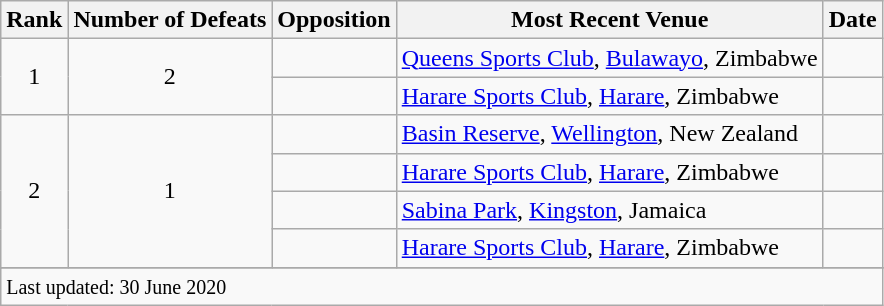<table class="wikitable plainrowheaders sortable">
<tr>
<th scope=col>Rank</th>
<th scope=col>Number of Defeats</th>
<th scope=col>Opposition</th>
<th scope=col>Most Recent Venue</th>
<th scope=col>Date</th>
</tr>
<tr>
<td align=center rowspan=2>1</td>
<td align=center rowspan=2>2</td>
<td></td>
<td><a href='#'>Queens Sports Club</a>, <a href='#'>Bulawayo</a>, Zimbabwe</td>
<td></td>
</tr>
<tr>
<td></td>
<td><a href='#'>Harare Sports Club</a>, <a href='#'>Harare</a>, Zimbabwe</td>
<td></td>
</tr>
<tr>
<td align=center rowspan=4>2</td>
<td align=center rowspan=4>1</td>
<td></td>
<td><a href='#'>Basin Reserve</a>, <a href='#'>Wellington</a>, New Zealand</td>
<td></td>
</tr>
<tr>
<td></td>
<td><a href='#'>Harare Sports Club</a>, <a href='#'>Harare</a>, Zimbabwe</td>
<td></td>
</tr>
<tr>
<td></td>
<td><a href='#'>Sabina Park</a>, <a href='#'>Kingston</a>, Jamaica</td>
<td></td>
</tr>
<tr>
<td></td>
<td><a href='#'>Harare Sports Club</a>, <a href='#'>Harare</a>, Zimbabwe</td>
<td></td>
</tr>
<tr>
</tr>
<tr class=sortbottom>
<td colspan=5><small>Last updated: 30 June 2020</small></td>
</tr>
</table>
